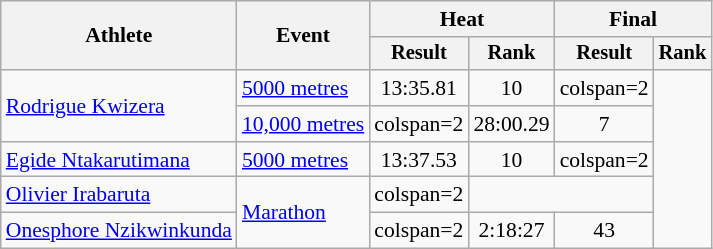<table class=wikitable style=font-size:90%>
<tr>
<th rowspan=2>Athlete</th>
<th rowspan=2>Event</th>
<th colspan=2>Heat</th>
<th colspan=2>Final</th>
</tr>
<tr style=font-size:95%>
<th>Result</th>
<th>Rank</th>
<th>Result</th>
<th>Rank</th>
</tr>
<tr align=center>
<td align=left rowspan=2><a href='#'>Rodrigue Kwizera</a></td>
<td align=left><a href='#'>5000 metres</a></td>
<td>13:35.81</td>
<td>10</td>
<td>colspan=2</td>
</tr>
<tr align=center>
<td align=left><a href='#'>10,000 metres</a></td>
<td>colspan=2</td>
<td>28:00.29 </td>
<td>7</td>
</tr>
<tr align=center>
<td align=left><a href='#'>Egide Ntakarutimana</a></td>
<td align=left><a href='#'>5000 metres</a></td>
<td>13:37.53</td>
<td>10</td>
<td>colspan=2</td>
</tr>
<tr align=center>
<td align=left><a href='#'>Olivier Irabaruta</a></td>
<td align=left rowspan=2><a href='#'>Marathon</a></td>
<td>colspan=2</td>
<td colspan=2></td>
</tr>
<tr align=center>
<td align=left><a href='#'>Onesphore Nzikwinkunda</a></td>
<td>colspan=2</td>
<td>2:18:27</td>
<td>43</td>
</tr>
</table>
